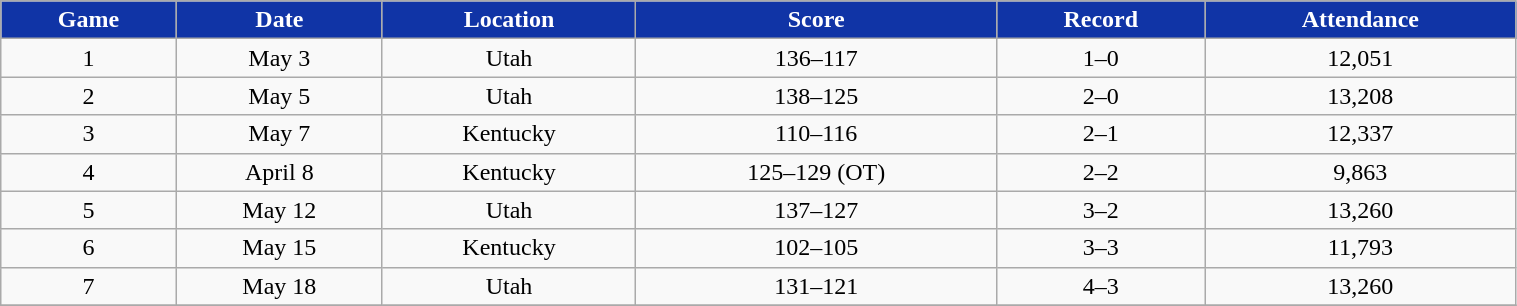<table class="wikitable" width="80%">
<tr align="center"  style="background:#1034A6;color:#FFFFFF;">
<td><strong>Game</strong></td>
<td><strong>Date</strong></td>
<td><strong>Location</strong></td>
<td><strong>Score</strong></td>
<td><strong>Record</strong></td>
<td><strong>Attendance</strong></td>
</tr>
<tr align="center" bgcolor="">
<td>1</td>
<td>May 3</td>
<td>Utah</td>
<td>136–117</td>
<td>1–0</td>
<td>12,051</td>
</tr>
<tr align="center" bgcolor="">
<td>2</td>
<td>May 5</td>
<td>Utah</td>
<td>138–125</td>
<td>2–0</td>
<td>13,208</td>
</tr>
<tr align="center" bgcolor="">
<td>3</td>
<td>May 7</td>
<td>Kentucky</td>
<td>110–116</td>
<td>2–1</td>
<td>12,337</td>
</tr>
<tr align="center" bgcolor="">
<td>4</td>
<td>April 8</td>
<td>Kentucky</td>
<td>125–129 (OT)</td>
<td>2–2</td>
<td>9,863</td>
</tr>
<tr align="center" bgcolor="">
<td>5</td>
<td>May 12</td>
<td>Utah</td>
<td>137–127</td>
<td>3–2</td>
<td>13,260</td>
</tr>
<tr align="center" bgcolor="">
<td>6</td>
<td>May 15</td>
<td>Kentucky</td>
<td>102–105</td>
<td>3–3</td>
<td>11,793</td>
</tr>
<tr align="center" bgcolor="">
<td>7</td>
<td>May 18</td>
<td>Utah</td>
<td>131–121</td>
<td>4–3</td>
<td>13,260</td>
</tr>
<tr align="center" bgcolor="">
</tr>
</table>
